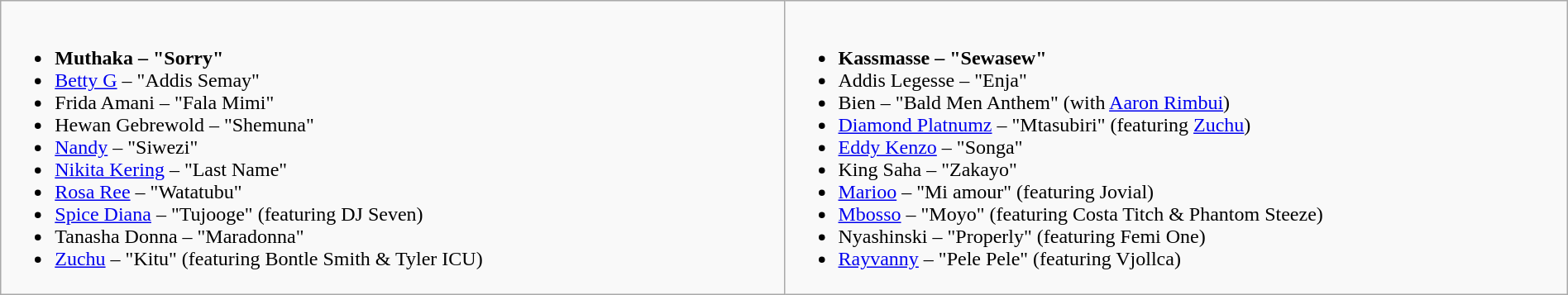<table class="wikitable" role="presentation" width="100%">
<tr>
<td style="vertical-align:top; width:50%;"><br><ul><li> <strong>Muthaka – "Sorry"</strong></li><li> <a href='#'>Betty G</a> – "Addis Semay"</li><li> Frida Amani – "Fala Mimi"</li><li> Hewan Gebrewold – "Shemuna"</li><li> <a href='#'>Nandy</a> – "Siwezi"</li><li> <a href='#'>Nikita Kering</a> – "Last Name"</li><li> <a href='#'>Rosa Ree</a> – "Watatubu"</li><li> <a href='#'>Spice Diana</a> – "Tujooge" (featuring DJ Seven)</li><li> Tanasha Donna – "Maradonna"</li><li> <a href='#'>Zuchu</a> – "Kitu" (featuring Bontle Smith & Tyler ICU)</li></ul></td>
<td style="vertical-align:top; width:50%;"><br><ul><li> <strong>Kassmasse – "Sewasew"</strong></li><li> Addis Legesse – "Enja"</li><li> Bien – "Bald Men Anthem" (with <a href='#'>Aaron Rimbui</a>)</li><li> <a href='#'>Diamond Platnumz</a> – "Mtasubiri" (featuring <a href='#'>Zuchu</a>)</li><li> <a href='#'>Eddy Kenzo</a> – "Songa"</li><li> King Saha – "Zakayo"</li><li> <a href='#'>Marioo</a> – "Mi amour" (featuring Jovial)</li><li> <a href='#'>Mbosso</a> – "Moyo" (featuring Costa Titch & Phantom Steeze)</li><li> Nyashinski – "Properly" (featuring Femi One)</li><li> <a href='#'>Rayvanny</a> – "Pele Pele" (featuring Vjollca)</li></ul></td>
</tr>
</table>
